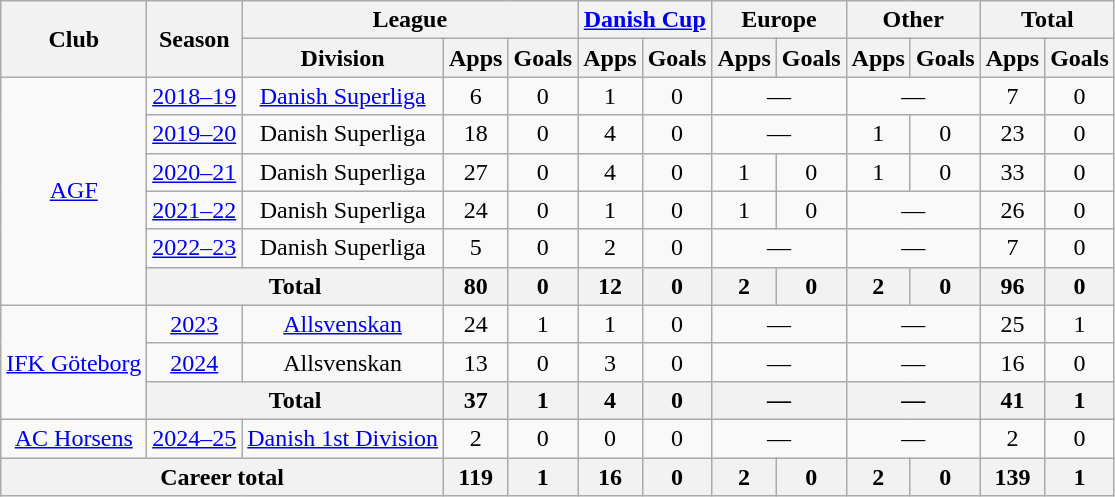<table class="wikitable" style="text-align:center">
<tr>
<th rowspan="2">Club</th>
<th rowspan="2">Season</th>
<th colspan="3">League</th>
<th colspan="2"><a href='#'>Danish Cup</a></th>
<th colspan="2">Europe</th>
<th colspan="2">Other</th>
<th colspan="2">Total</th>
</tr>
<tr>
<th>Division</th>
<th>Apps</th>
<th>Goals</th>
<th>Apps</th>
<th>Goals</th>
<th>Apps</th>
<th>Goals</th>
<th>Apps</th>
<th>Goals</th>
<th>Apps</th>
<th>Goals</th>
</tr>
<tr>
<td rowspan="6"><a href='#'>AGF</a></td>
<td><a href='#'>2018–19</a></td>
<td><a href='#'>Danish Superliga</a></td>
<td>6</td>
<td>0</td>
<td>1</td>
<td>0</td>
<td colspan="2">—</td>
<td colspan="2">—</td>
<td>7</td>
<td>0</td>
</tr>
<tr>
<td><a href='#'>2019–20</a></td>
<td>Danish Superliga</td>
<td>18</td>
<td>0</td>
<td>4</td>
<td>0</td>
<td colspan="2">—</td>
<td>1</td>
<td>0</td>
<td>23</td>
<td>0</td>
</tr>
<tr>
<td><a href='#'>2020–21</a></td>
<td>Danish Superliga</td>
<td>27</td>
<td>0</td>
<td>4</td>
<td>0</td>
<td>1</td>
<td>0</td>
<td>1</td>
<td>0</td>
<td>33</td>
<td>0</td>
</tr>
<tr>
<td><a href='#'>2021–22</a></td>
<td>Danish Superliga</td>
<td>24</td>
<td>0</td>
<td>1</td>
<td>0</td>
<td>1</td>
<td>0</td>
<td colspan="2">—</td>
<td>26</td>
<td>0</td>
</tr>
<tr>
<td><a href='#'>2022–23</a></td>
<td>Danish Superliga</td>
<td>5</td>
<td>0</td>
<td>2</td>
<td>0</td>
<td colspan="2">—</td>
<td colspan="2">—</td>
<td>7</td>
<td>0</td>
</tr>
<tr>
<th colspan="2">Total</th>
<th>80</th>
<th>0</th>
<th>12</th>
<th>0</th>
<th>2</th>
<th>0</th>
<th>2</th>
<th>0</th>
<th>96</th>
<th>0</th>
</tr>
<tr>
<td rowspan="3"><a href='#'>IFK Göteborg</a></td>
<td><a href='#'>2023</a></td>
<td><a href='#'>Allsvenskan</a></td>
<td>24</td>
<td>1</td>
<td>1</td>
<td>0</td>
<td colspan="2">—</td>
<td colspan="2">—</td>
<td>25</td>
<td>1</td>
</tr>
<tr>
<td><a href='#'>2024</a></td>
<td>Allsvenskan</td>
<td>13</td>
<td>0</td>
<td>3</td>
<td>0</td>
<td colspan="2">—</td>
<td colspan="2">—</td>
<td>16</td>
<td>0</td>
</tr>
<tr>
<th colspan="2">Total</th>
<th>37</th>
<th>1</th>
<th>4</th>
<th>0</th>
<th colspan="2">—</th>
<th colspan="2">—</th>
<th>41</th>
<th>1</th>
</tr>
<tr>
<td rowspan="1"><a href='#'>AC Horsens</a></td>
<td><a href='#'>2024–25</a></td>
<td><a href='#'>Danish 1st Division</a></td>
<td>2</td>
<td>0</td>
<td>0</td>
<td>0</td>
<td colspan="2">—</td>
<td colspan="2">—</td>
<td>2</td>
<td>0</td>
</tr>
<tr>
<th colspan=3>Career total</th>
<th>119</th>
<th>1</th>
<th>16</th>
<th>0</th>
<th>2</th>
<th>0</th>
<th>2</th>
<th>0</th>
<th>139</th>
<th>1</th>
</tr>
</table>
